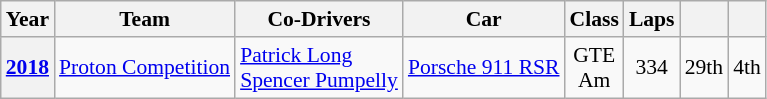<table class="wikitable" style="text-align:center; font-size:90%">
<tr>
<th>Year</th>
<th>Team</th>
<th>Co-Drivers</th>
<th>Car</th>
<th>Class</th>
<th>Laps</th>
<th></th>
<th></th>
</tr>
<tr>
<th><a href='#'>2018</a></th>
<td align="left"> <a href='#'>Proton Competition</a></td>
<td align="left"> <a href='#'>Patrick Long</a><br> <a href='#'>Spencer Pumpelly</a></td>
<td align="left"><a href='#'>Porsche 911 RSR</a></td>
<td>GTE<br>Am</td>
<td>334</td>
<td>29th</td>
<td>4th</td>
</tr>
</table>
